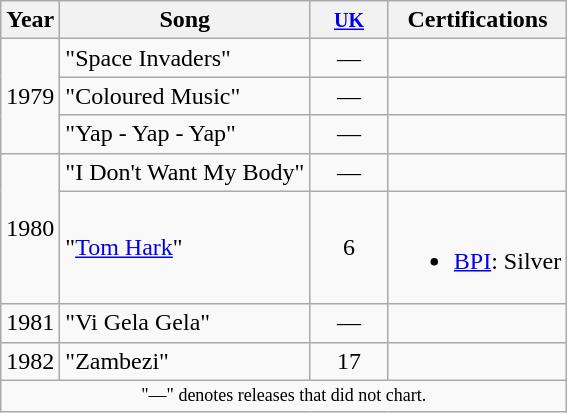<table class="wikitable">
<tr>
<th>Year</th>
<th>Song</th>
<th style="width:45px;"><small><a href='#'>UK</a></small><br></th>
<th>Certifications</th>
</tr>
<tr>
<td rowspan="3">1979</td>
<td>"Space Invaders"</td>
<td align=center>—</td>
<td></td>
</tr>
<tr>
<td>"Coloured Music"</td>
<td align=center>—</td>
<td></td>
</tr>
<tr>
<td>"Yap - Yap - Yap"</td>
<td align=center>—</td>
<td></td>
</tr>
<tr>
<td rowspan="2">1980</td>
<td>"I Don't Want My Body"</td>
<td align=center>—</td>
<td></td>
</tr>
<tr>
<td>"<a href='#'>Tom Hark</a>"</td>
<td align=center>6</td>
<td><br><ul><li><a href='#'>BPI</a>: Silver</li></ul></td>
</tr>
<tr>
<td rowspan="1">1981</td>
<td>"Vi Gela Gela"</td>
<td align=center>—</td>
<td></td>
</tr>
<tr>
<td rowspan="1">1982</td>
<td>"Zambezi"</td>
<td align=center>17</td>
<td></td>
</tr>
<tr>
<td colspan="4" style="text-align:center; font-size:9pt;">"—" denotes releases that did not chart.</td>
</tr>
</table>
